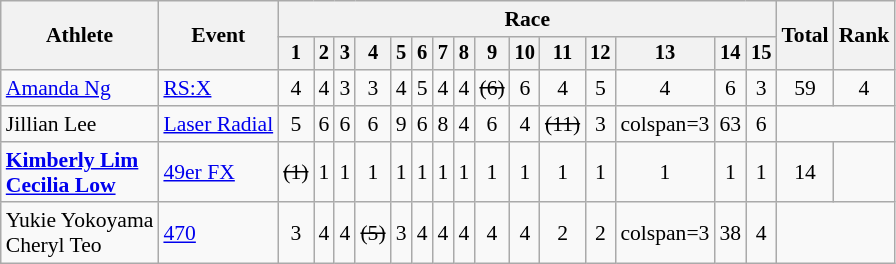<table class=wikitable style=font-size:90%;text-align:center>
<tr>
<th rowspan="2">Athlete</th>
<th rowspan="2">Event</th>
<th colspan=15>Race</th>
<th rowspan=2>Total</th>
<th rowspan=2>Rank</th>
</tr>
<tr style="font-size:95%">
<th>1</th>
<th>2</th>
<th>3</th>
<th>4</th>
<th>5</th>
<th>6</th>
<th>7</th>
<th>8</th>
<th>9</th>
<th>10</th>
<th>11</th>
<th>12</th>
<th>13</th>
<th>14</th>
<th>15</th>
</tr>
<tr>
<td align=left><a href='#'>Amanda Ng</a></td>
<td align=left><a href='#'>RS:X</a></td>
<td>4</td>
<td>4</td>
<td>3</td>
<td>3</td>
<td>4</td>
<td>5</td>
<td>4</td>
<td>4</td>
<td><s>(6)</s></td>
<td>6</td>
<td>4</td>
<td>5</td>
<td>4</td>
<td>6</td>
<td>3</td>
<td>59</td>
<td>4</td>
</tr>
<tr>
<td align=left>Jillian Lee</td>
<td align=left><a href='#'>Laser Radial</a></td>
<td>5</td>
<td>6</td>
<td>6</td>
<td>6</td>
<td>9</td>
<td>6</td>
<td>8</td>
<td>4</td>
<td>6</td>
<td>4</td>
<td><s>(11)</s><br></td>
<td>3</td>
<td>colspan=3 </td>
<td>63</td>
<td>6</td>
</tr>
<tr>
<td align=left><strong><a href='#'>Kimberly Lim</a><br><a href='#'>Cecilia Low</a></strong></td>
<td align=left><a href='#'>49er FX</a></td>
<td><s>(1)</s></td>
<td>1</td>
<td>1</td>
<td>1</td>
<td>1</td>
<td>1</td>
<td>1</td>
<td>1</td>
<td>1</td>
<td>1</td>
<td>1</td>
<td>1</td>
<td>1</td>
<td>1</td>
<td>1</td>
<td>14</td>
<td></td>
</tr>
<tr>
<td align=left>Yukie Yokoyama<br>Cheryl Teo</td>
<td align=left><a href='#'>470</a></td>
<td>3</td>
<td>4</td>
<td>4</td>
<td><s>(5)</s></td>
<td>3</td>
<td>4</td>
<td>4</td>
<td>4</td>
<td>4</td>
<td>4</td>
<td>2</td>
<td>2</td>
<td>colspan=3 </td>
<td>38</td>
<td>4</td>
</tr>
</table>
